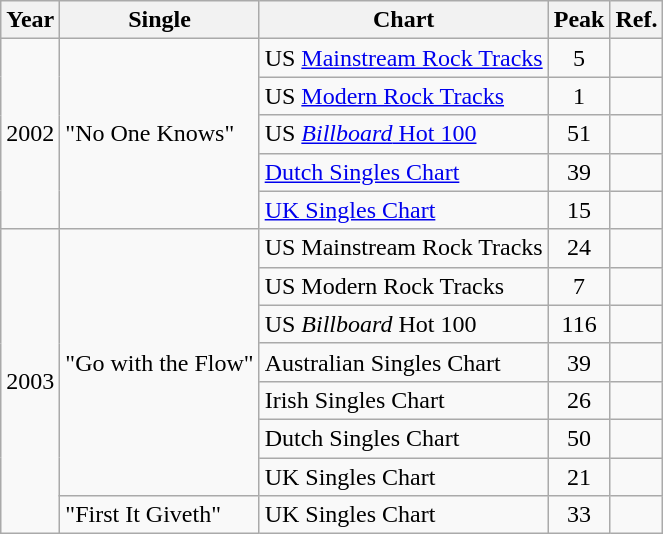<table class="wikitable">
<tr>
<th>Year</th>
<th>Single</th>
<th>Chart</th>
<th>Peak</th>
<th>Ref.</th>
</tr>
<tr>
<td rowspan="5">2002</td>
<td rowspan="5">"No One Knows"</td>
<td>US <a href='#'>Mainstream Rock Tracks</a></td>
<td align="center">5</td>
<td></td>
</tr>
<tr>
<td>US <a href='#'>Modern Rock Tracks</a></td>
<td align="center">1</td>
<td></td>
</tr>
<tr>
<td>US <a href='#'><em>Billboard</em> Hot 100</a></td>
<td align="center">51</td>
<td></td>
</tr>
<tr>
<td><a href='#'>Dutch Singles Chart</a></td>
<td align="center">39</td>
<td></td>
</tr>
<tr>
<td><a href='#'>UK Singles Chart</a></td>
<td align="center">15</td>
<td></td>
</tr>
<tr>
<td rowspan="8">2003</td>
<td rowspan="7">"Go with the Flow"</td>
<td>US Mainstream Rock Tracks</td>
<td align="center">24</td>
<td></td>
</tr>
<tr>
<td>US Modern Rock Tracks</td>
<td align="center">7</td>
<td></td>
</tr>
<tr>
<td>US <em>Billboard</em> Hot 100</td>
<td align="center">116</td>
<td></td>
</tr>
<tr>
<td>Australian Singles Chart</td>
<td align=center>39</td>
<td></td>
</tr>
<tr>
<td>Irish Singles Chart</td>
<td align=center>26</td>
<td></td>
</tr>
<tr>
<td>Dutch Singles Chart</td>
<td align=center>50</td>
<td></td>
</tr>
<tr>
<td>UK Singles Chart</td>
<td align=center>21</td>
<td></td>
</tr>
<tr>
<td>"First It Giveth"</td>
<td>UK Singles Chart</td>
<td align="center">33</td>
<td></td>
</tr>
</table>
